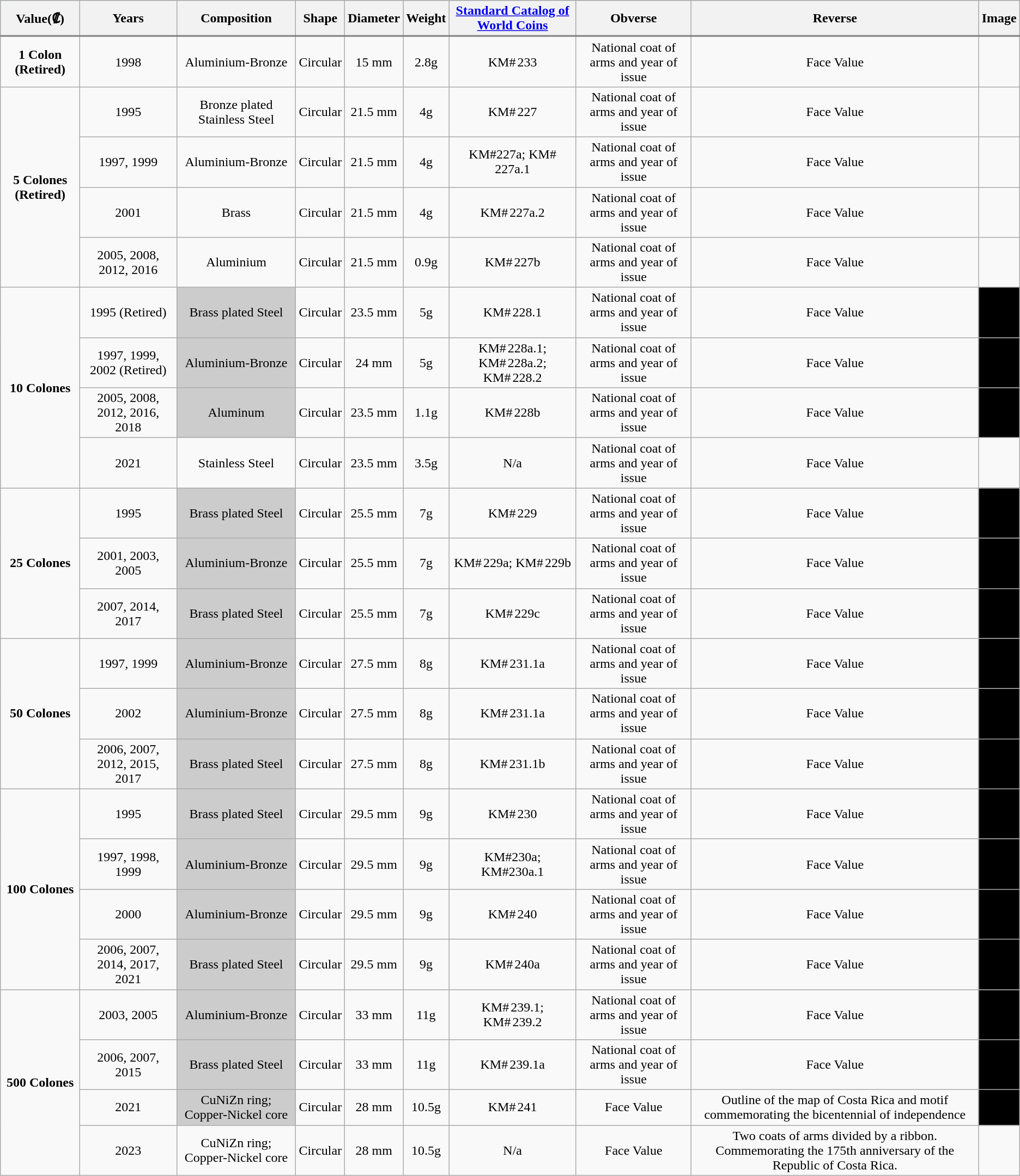<table class="wikitable" style="text-align:center;">
<tr style="text-align:center; border-bottom:2px solid gray;" bgcolor="lightsteelblue">
<th>Value(₡)</th>
<th>Years</th>
<th>Composition</th>
<th>Shape</th>
<th>Diameter</th>
<th>Weight</th>
<th><a href='#'>Standard Catalog of World Coins</a></th>
<th>Obverse</th>
<th>Reverse</th>
<th>Image</th>
</tr>
<tr>
<td><strong>1 Colon (Retired)</strong></td>
<td>1998</td>
<td>Aluminium-Bronze</td>
<td>Circular</td>
<td>15 mm</td>
<td>2.8g</td>
<td>KM# 233</td>
<td>National coat of arms and year of issue</td>
<td>Face Value</td>
<td></td>
</tr>
<tr>
<td rowspan="4"><strong>5 Colones (Retired)</strong></td>
<td>1995</td>
<td>Bronze plated Stainless Steel</td>
<td>Circular</td>
<td>21.5 mm</td>
<td>4g</td>
<td>KM# 227</td>
<td>National coat of arms and year of issue</td>
<td>Face Value</td>
<td></td>
</tr>
<tr>
<td>1997, 1999</td>
<td>Aluminium-Bronze</td>
<td>Circular</td>
<td>21.5 mm</td>
<td>4g</td>
<td>KM#227a; KM# 227a.1</td>
<td>National coat of arms and year of issue</td>
<td>Face Value</td>
<td></td>
</tr>
<tr>
<td>2001</td>
<td>Brass</td>
<td>Circular</td>
<td>21.5 mm</td>
<td>4g</td>
<td>KM# 227a.2</td>
<td>National coat of arms and year of issue</td>
<td>Face Value</td>
<td></td>
</tr>
<tr>
<td>2005, 2008, 2012, 2016</td>
<td>Aluminium</td>
<td>Circular</td>
<td>21.5 mm</td>
<td>0.9g</td>
<td>KM# 227b</td>
<td>National coat of arms and year of issue</td>
<td>Face Value</td>
<td></td>
</tr>
<tr>
<td rowspan="4"><strong>10 Colones</strong></td>
<td>1995 (Retired)</td>
<td align="center" bgcolor="#CCCCCC">Brass plated Steel</td>
<td>Circular</td>
<td>23.5 mm</td>
<td>5g</td>
<td>KM# 228.1</td>
<td>National coat of arms and year of issue</td>
<td>Face Value</td>
<td style="text-align:center; background:#000;">150px</td>
</tr>
<tr>
<td>1997, 1999, 2002 (Retired)</td>
<td align="center" bgcolor="#CCCCCC">Aluminium-Bronze</td>
<td>Circular</td>
<td>24 mm</td>
<td>5g</td>
<td>KM# 228a.1;                                             KM# 228a.2;                                             KM# 228.2</td>
<td>National coat of arms and year of issue</td>
<td>Face Value</td>
<td style="text-align:center; background:#000;">150px</td>
</tr>
<tr>
<td>2005, 2008, 2012, 2016, 2018</td>
<td align="center" bgcolor="#CCCCCC">Aluminum</td>
<td>Circular</td>
<td>23.5 mm</td>
<td>1.1g</td>
<td>KM# 228b</td>
<td>National coat of arms and year of issue</td>
<td>Face Value</td>
<td style="text-align:center; background:#000;">150px</td>
</tr>
<tr>
<td>2021</td>
<td>Stainless Steel</td>
<td>Circular</td>
<td>23.5 mm</td>
<td>3.5g</td>
<td>N/a</td>
<td>National coat of arms and year of issue</td>
<td>Face Value</td>
<td></td>
</tr>
<tr>
<td rowspan="3" style="background: #f9f9f9;"><strong>25 Colones</strong></td>
<td>1995</td>
<td align="center" bgcolor="#CCCCCC">Brass plated Steel</td>
<td>Circular</td>
<td>25.5 mm</td>
<td>7g</td>
<td>KM# 229</td>
<td>National coat of arms and year of issue</td>
<td>Face Value</td>
<td style="text-align:center; background:#000;">150px</td>
</tr>
<tr>
<td>2001, 2003, 2005</td>
<td align="center" bgcolor="#CCCCCC">Aluminium-Bronze</td>
<td>Circular</td>
<td>25.5 mm</td>
<td>7g</td>
<td>KM# 229a;                                             KM# 229b</td>
<td>National coat of arms and year of issue</td>
<td>Face Value</td>
<td style="text-align:center; background:#000;">150px</td>
</tr>
<tr>
<td>2007, 2014, 2017</td>
<td align="center" bgcolor="#CCCCCC">Brass plated Steel</td>
<td>Circular</td>
<td>25.5 mm</td>
<td>7g</td>
<td>KM# 229c</td>
<td>National coat of arms and year of issue</td>
<td>Face Value</td>
<td style="text-align:center; background:#000;">150px</td>
</tr>
<tr>
<td rowspan="3" style="background: #f9f9f9;"><strong>50 Colones</strong></td>
<td>1997, 1999</td>
<td align="center" bgcolor="#CCCCCC">Aluminium-Bronze</td>
<td>Circular</td>
<td>27.5 mm</td>
<td>8g</td>
<td>KM# 231.1a</td>
<td>National coat of arms and year of issue</td>
<td>Face Value</td>
<td style="text-align:center; background:#000;">150px</td>
</tr>
<tr>
<td>2002</td>
<td align="center" bgcolor="#CCCCCC">Aluminium-Bronze</td>
<td>Circular</td>
<td>27.5 mm</td>
<td>8g</td>
<td>KM# 231.1a</td>
<td>National coat of arms and year of issue</td>
<td>Face Value</td>
<td style="text-align:center; background:#000;">150px</td>
</tr>
<tr>
<td>2006, 2007, 2012, 2015, 2017</td>
<td align="center" bgcolor="#CCCCCC">Brass plated Steel</td>
<td>Circular</td>
<td>27.5 mm</td>
<td>8g</td>
<td>KM# 231.1b</td>
<td>National coat of arms and year of issue</td>
<td>Face Value</td>
<td style="text-align:center; background:#000;">150px</td>
</tr>
<tr>
<td rowspan="4" style="background: #f9f9f9;"><strong>100 Colones</strong></td>
<td>1995</td>
<td align="center" bgcolor="#CCCCCC">Brass plated Steel</td>
<td>Circular</td>
<td>29.5 mm</td>
<td>9g</td>
<td>KM# 230</td>
<td>National coat of arms and year of issue</td>
<td>Face Value</td>
<td style="text-align:center; background:#000;">150px</td>
</tr>
<tr>
<td>1997, 1998, 1999</td>
<td align="center" bgcolor="#CCCCCC">Aluminium-Bronze</td>
<td>Circular</td>
<td>29.5 mm</td>
<td>9g</td>
<td>KM#230a; KM#230a.1</td>
<td>National coat of arms and year of issue</td>
<td>Face Value</td>
<td style="text-align:center; background:#000;">150px</td>
</tr>
<tr>
<td>2000</td>
<td align="center" bgcolor="#CCCCCC">Aluminium-Bronze</td>
<td>Circular</td>
<td>29.5 mm</td>
<td>9g</td>
<td>KM# 240</td>
<td>National coat of arms and year of issue</td>
<td>Face Value</td>
<td style="text-align:center; background:#000;">150px</td>
</tr>
<tr>
<td>2006, 2007, 2014, 2017, 2021</td>
<td align="center" bgcolor="#CCCCCC">Brass plated Steel</td>
<td>Circular</td>
<td>29.5 mm</td>
<td>9g</td>
<td>KM# 240a</td>
<td>National coat of arms and year of issue</td>
<td>Face Value</td>
<td style="text-align:center; background:#000;">150px</td>
</tr>
<tr>
<td rowspan="4"><strong>500 Colones</strong></td>
<td>2003, 2005</td>
<td align="center" bgcolor="#CCCCCC">Aluminium-Bronze</td>
<td>Circular</td>
<td>33 mm</td>
<td>11g</td>
<td>KM# 239.1;                                             KM# 239.2</td>
<td>National coat of arms and year of issue</td>
<td>Face Value</td>
<td style="text-align:center; background:#000;">150px</td>
</tr>
<tr>
<td>2006, 2007, 2015</td>
<td align="center" bgcolor="#CCCCCC">Brass plated Steel</td>
<td>Circular</td>
<td>33 mm</td>
<td>11g</td>
<td>KM# 239.1a</td>
<td>National coat of arms and year of issue</td>
<td>Face Value</td>
<td style="text-align:center; background:#000;">150px</td>
</tr>
<tr>
<td>2021</td>
<td align="center" bgcolor="#CCCCCC">CuNiZn ring; Copper-Nickel core</td>
<td>Circular</td>
<td>28 mm</td>
<td>10.5g</td>
<td>KM# 241</td>
<td>Face Value</td>
<td>Outline of the map of Costa Rica and motif commemorating the bicentennial of independence</td>
<td style="text-align:center; background:#000;">150px</td>
</tr>
<tr>
<td>2023</td>
<td>CuNiZn ring; Copper-Nickel core</td>
<td>Circular</td>
<td>28 mm</td>
<td>10.5g</td>
<td>N/a</td>
<td>Face Value</td>
<td>Two coats of arms divided by a ribbon. Commemorating the 175th anniversary of the Republic of Costa Rica.</td>
<td></td>
</tr>
</table>
